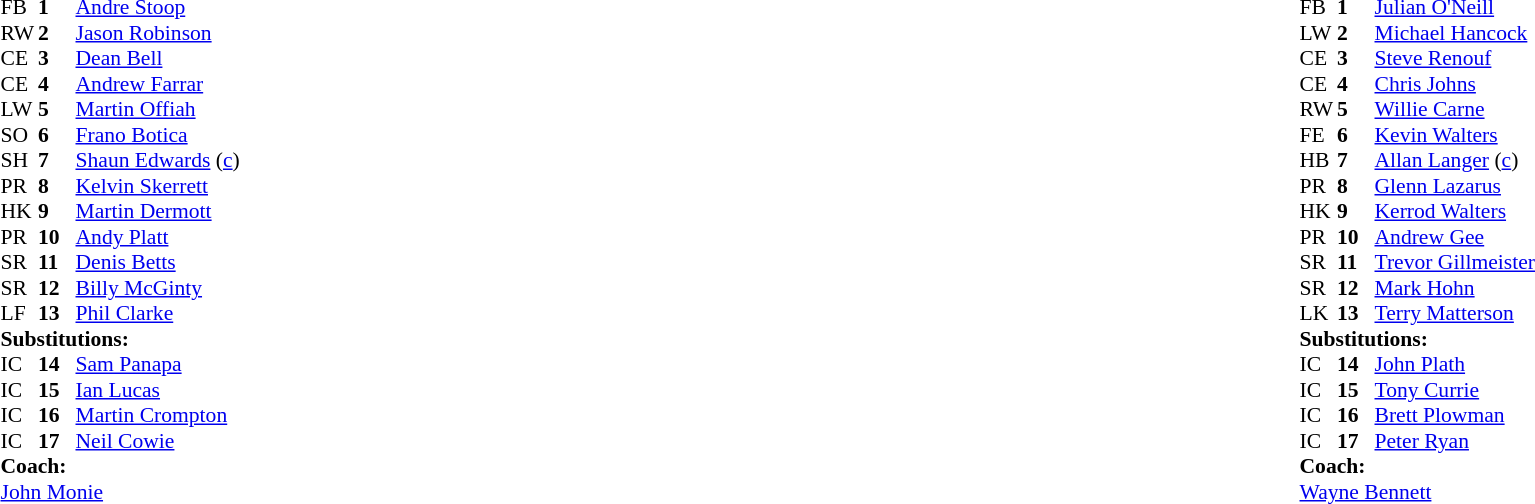<table width="100%">
<tr>
<td valign="top" width="50%"><br><table style="font-size: 90%" cellspacing="0" cellpadding="0">
<tr>
<th width="25"></th>
<th width="25"></th>
</tr>
<tr>
<td>FB</td>
<td><strong>1</strong></td>
<td><a href='#'>Andre Stoop</a></td>
</tr>
<tr>
<td>RW</td>
<td><strong>2</strong></td>
<td><a href='#'>Jason Robinson</a></td>
</tr>
<tr>
<td>CE</td>
<td><strong>3</strong></td>
<td><a href='#'>Dean Bell</a></td>
</tr>
<tr>
<td>CE</td>
<td><strong>4</strong></td>
<td><a href='#'>Andrew Farrar</a></td>
</tr>
<tr>
<td>LW</td>
<td><strong>5</strong></td>
<td><a href='#'>Martin Offiah</a></td>
</tr>
<tr>
<td>SO</td>
<td><strong>6</strong></td>
<td><a href='#'>Frano Botica</a></td>
</tr>
<tr>
<td>SH</td>
<td><strong>7</strong></td>
<td><a href='#'>Shaun Edwards</a> (<a href='#'>c</a>)</td>
</tr>
<tr>
<td>PR</td>
<td><strong>8</strong></td>
<td><a href='#'>Kelvin Skerrett</a></td>
</tr>
<tr>
<td>HK</td>
<td><strong>9</strong></td>
<td><a href='#'>Martin Dermott</a></td>
</tr>
<tr>
<td>PR</td>
<td><strong>10</strong></td>
<td><a href='#'>Andy Platt</a></td>
</tr>
<tr>
<td>SR</td>
<td><strong>11</strong></td>
<td><a href='#'>Denis Betts</a></td>
</tr>
<tr>
<td>SR</td>
<td><strong>12</strong></td>
<td><a href='#'>Billy McGinty</a></td>
</tr>
<tr>
<td>LF</td>
<td><strong>13</strong></td>
<td><a href='#'>Phil Clarke</a></td>
</tr>
<tr>
<td colspan=3><strong>Substitutions:</strong></td>
</tr>
<tr>
<td>IC</td>
<td><strong>14</strong></td>
<td><a href='#'>Sam Panapa</a></td>
</tr>
<tr>
<td>IC</td>
<td><strong>15</strong></td>
<td><a href='#'>Ian Lucas</a></td>
</tr>
<tr>
<td>IC</td>
<td><strong>16</strong></td>
<td><a href='#'>Martin Crompton</a></td>
</tr>
<tr>
<td>IC</td>
<td><strong>17</strong></td>
<td><a href='#'>Neil Cowie</a></td>
</tr>
<tr>
<td colspan=3><strong>Coach:</strong></td>
</tr>
<tr>
<td colspan="4"> <a href='#'>John Monie</a></td>
</tr>
</table>
</td>
<td valign="top" width="50%"><br><table style="font-size: 90%" cellspacing="0" cellpadding="0" align="center">
<tr>
<th width="25"></th>
<th width="25"></th>
</tr>
<tr>
<td>FB</td>
<td><strong>1</strong></td>
<td><a href='#'>Julian O'Neill</a></td>
</tr>
<tr>
<td>LW</td>
<td><strong>2</strong></td>
<td><a href='#'>Michael Hancock</a></td>
</tr>
<tr>
<td>CE</td>
<td><strong>3</strong></td>
<td><a href='#'>Steve Renouf</a></td>
</tr>
<tr>
<td>CE</td>
<td><strong>4</strong></td>
<td><a href='#'>Chris Johns</a></td>
</tr>
<tr>
<td>RW</td>
<td><strong>5</strong></td>
<td><a href='#'>Willie Carne</a></td>
</tr>
<tr>
<td>FE</td>
<td><strong>6</strong></td>
<td><a href='#'>Kevin Walters</a></td>
</tr>
<tr>
<td>HB</td>
<td><strong>7</strong></td>
<td><a href='#'>Allan Langer</a> (<a href='#'>c</a>)</td>
</tr>
<tr>
<td>PR</td>
<td><strong>8</strong></td>
<td><a href='#'>Glenn Lazarus</a></td>
</tr>
<tr>
<td>HK</td>
<td><strong>9</strong></td>
<td><a href='#'>Kerrod Walters</a></td>
</tr>
<tr>
<td>PR</td>
<td><strong>10</strong></td>
<td><a href='#'>Andrew Gee</a></td>
</tr>
<tr>
<td>SR</td>
<td><strong>11</strong></td>
<td><a href='#'>Trevor Gillmeister</a></td>
</tr>
<tr>
<td>SR</td>
<td><strong>12</strong></td>
<td><a href='#'>Mark Hohn</a></td>
</tr>
<tr>
<td>LK</td>
<td><strong>13</strong></td>
<td><a href='#'>Terry Matterson</a></td>
</tr>
<tr>
<td colspan=3><strong>Substitutions:</strong></td>
</tr>
<tr>
<td>IC</td>
<td><strong>14</strong></td>
<td><a href='#'>John Plath</a></td>
</tr>
<tr>
<td>IC</td>
<td><strong>15</strong></td>
<td><a href='#'>Tony Currie</a></td>
</tr>
<tr>
<td>IC</td>
<td><strong>16</strong></td>
<td><a href='#'>Brett Plowman</a></td>
</tr>
<tr>
<td>IC</td>
<td><strong>17</strong></td>
<td><a href='#'>Peter Ryan</a></td>
</tr>
<tr>
<td colspan=3><strong>Coach:</strong></td>
</tr>
<tr>
<td colspan="4"> <a href='#'>Wayne Bennett</a></td>
</tr>
</table>
</td>
</tr>
</table>
